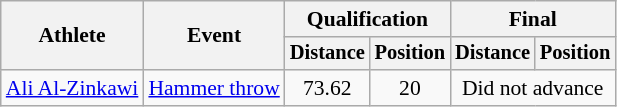<table class=wikitable style="font-size:90%">
<tr>
<th rowspan="2">Athlete</th>
<th rowspan="2">Event</th>
<th colspan="2">Qualification</th>
<th colspan="2">Final</th>
</tr>
<tr style="font-size:95%">
<th>Distance</th>
<th>Position</th>
<th>Distance</th>
<th>Position</th>
</tr>
<tr align=center>
<td align=left><a href='#'>Ali Al-Zinkawi</a></td>
<td align=left><a href='#'>Hammer throw</a></td>
<td>73.62</td>
<td>20</td>
<td colspan=2>Did not advance</td>
</tr>
</table>
